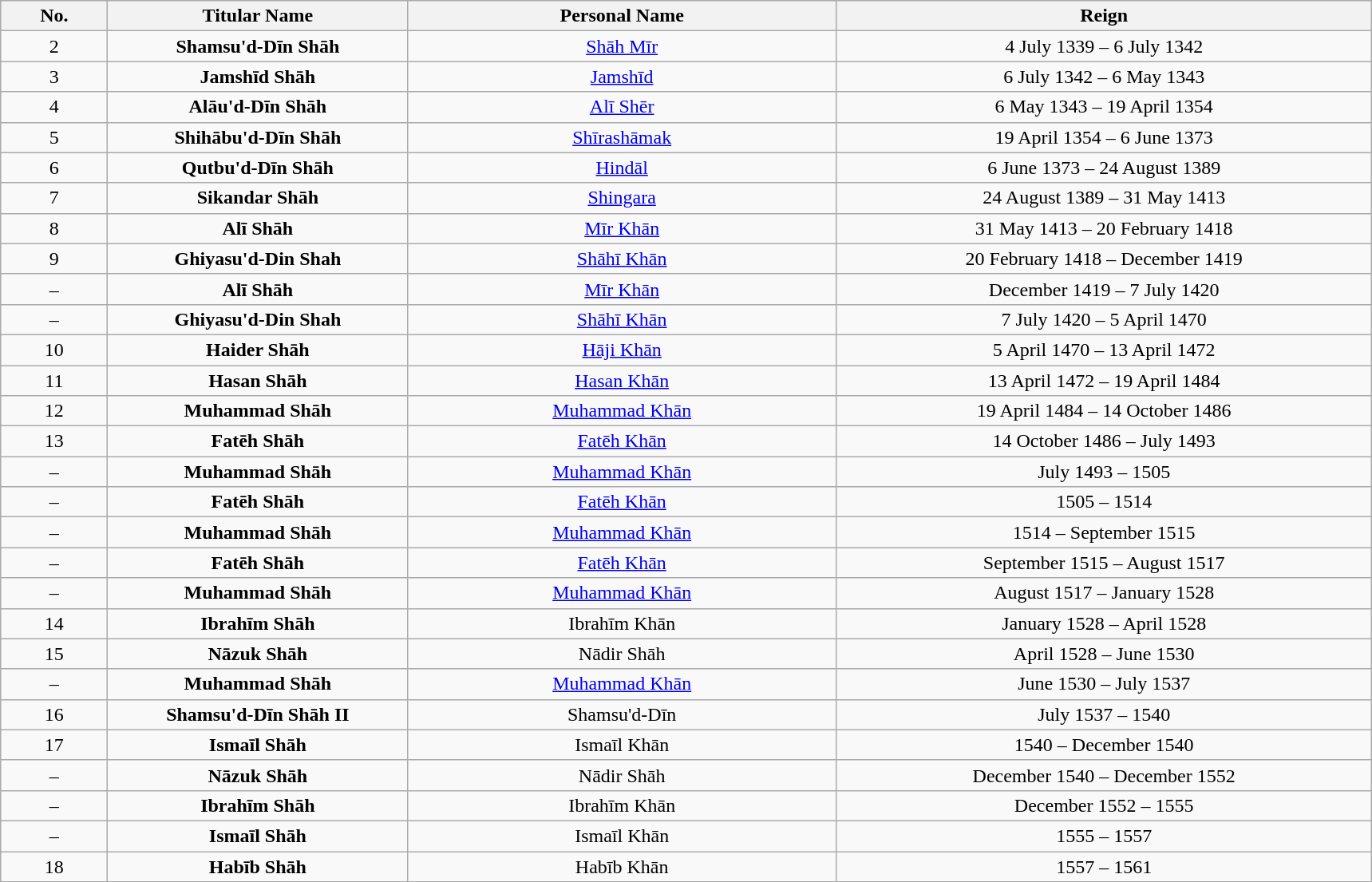<table class="wikitable">
<tr>
<th style="width:5%;">No.</th>
<th style="width:14%;">Titular Name</th>
<th style="width:20%;">Personal Name</th>
<th style="width:25%;">Reign</th>
</tr>
<tr>
<td style="text-align:center;">2</td>
<td style="text-align:center;"><strong>Shamsu'd-Dīn Shāh</strong></td>
<td style="text-align:center;"><a href='#'>Shāh Mīr</a></td>
<td style="text-align:center;">4 July 1339 – 6 July 1342</td>
</tr>
<tr>
<td style="text-align:center;">3</td>
<td style="text-align:center;"><strong>Jamshīd Shāh</strong></td>
<td style="text-align:center;"><a href='#'>Jamshīd</a></td>
<td style="text-align:center;">6 July 1342 – 6 May 1343</td>
</tr>
<tr>
<td style="text-align:center;">4</td>
<td style="text-align:center;"><strong>Alāu'd-Dīn Shāh</strong></td>
<td style="text-align:center;"><a href='#'>Alī Shēr</a></td>
<td style="text-align:center;">6 May 1343 – 19 April 1354</td>
</tr>
<tr>
<td style="text-align:center;">5</td>
<td style="text-align:center;"><strong>Shihābu'd-Dīn Shāh</strong></td>
<td style="text-align:center;"><a href='#'>Shīrashāmak</a></td>
<td style="text-align:center;">19 April 1354 – 6 June 1373</td>
</tr>
<tr>
<td style="text-align:center;">6</td>
<td style="text-align:center;"><strong>Qutbu'd-Dīn Shāh</strong></td>
<td style="text-align:center;"><a href='#'>Hindāl</a></td>
<td style="text-align:center;">6 June 1373 – 24 August 1389</td>
</tr>
<tr>
<td style="text-align:center;">7</td>
<td style="text-align:center;"><strong>Sikandar Shāh</strong></td>
<td style="text-align:center;"><a href='#'>Shingara</a></td>
<td style="text-align:center;">24 August 1389 – 31 May 1413</td>
</tr>
<tr>
<td style="text-align:center;">8</td>
<td style="text-align:center;"><strong>Alī Shāh</strong></td>
<td style="text-align:center;"><a href='#'>Mīr Khān</a></td>
<td style="text-align:center;">31 May 1413 – 20 February 1418</td>
</tr>
<tr>
<td style="text-align:center;">9</td>
<td style="text-align:center;"><strong>Ghiyasu'd-Din Shah</strong></td>
<td style="text-align:center;"><a href='#'>Shāhī Khān</a></td>
<td style="text-align:center;">20 February 1418 – December 1419</td>
</tr>
<tr>
<td style="text-align:center;">–</td>
<td style="text-align:center;"><strong>Alī Shāh</strong></td>
<td style="text-align:center;"><a href='#'>Mīr Khān</a></td>
<td style="text-align:center;">December 1419 – 7 July 1420</td>
</tr>
<tr>
<td style="text-align:center;">–</td>
<td style="text-align:center;"><strong>Ghiyasu'd-Din Shah</strong></td>
<td style="text-align:center;"><a href='#'>Shāhī Khān</a></td>
<td style="text-align:center;">7 July 1420 – 5 April 1470</td>
</tr>
<tr>
<td style="text-align:center;">10</td>
<td style="text-align:center;"><strong>Haider Shāh</strong></td>
<td style="text-align:center;"><a href='#'>Hāji Khān</a></td>
<td style="text-align:center;">5 April 1470 – 13 April 1472</td>
</tr>
<tr>
<td style="text-align:center;">11</td>
<td style="text-align:center;"><strong>Hasan Shāh</strong></td>
<td style="text-align:center;"><a href='#'>Hasan Khān</a></td>
<td style="text-align:center;">13 April 1472 – 19 April 1484</td>
</tr>
<tr>
<td style="text-align:center;">12</td>
<td style="text-align:center;"><strong>Muhammad Shāh</strong></td>
<td style="text-align:center;"><a href='#'>Muhammad Khān</a></td>
<td style="text-align:center;">19 April 1484 – 14 October  1486</td>
</tr>
<tr>
<td style="text-align:center;">13</td>
<td style="text-align:center;"><strong>Fatēh Shāh</strong></td>
<td style="text-align:center;"><a href='#'>Fatēh Khān</a></td>
<td style="text-align:center;">14 October 1486 – July 1493</td>
</tr>
<tr>
<td style="text-align:center;">–</td>
<td style="text-align:center;"><strong>Muhammad Shāh</strong></td>
<td style="text-align:center;"><a href='#'>Muhammad Khān</a></td>
<td style="text-align:center;">July 1493 – 1505</td>
</tr>
<tr>
<td style="text-align:center;">–</td>
<td style="text-align:center;"><strong>Fatēh Shāh</strong></td>
<td style="text-align:center;"><a href='#'>Fatēh Khān</a></td>
<td style="text-align:center;">1505 – 1514</td>
</tr>
<tr>
<td style="text-align:center;">–</td>
<td style="text-align:center;"><strong>Muhammad Shāh</strong></td>
<td style="text-align:center;"><a href='#'>Muhammad Khān</a></td>
<td style="text-align:center;">1514 – September 1515</td>
</tr>
<tr>
<td style="text-align:center;">–</td>
<td style="text-align:center;"><strong>Fatēh Shāh</strong></td>
<td style="text-align:center;"><a href='#'>Fatēh Khān</a></td>
<td style="text-align:center;">September 1515 – August 1517</td>
</tr>
<tr>
<td style="text-align:center;">–</td>
<td style="text-align:center;"><strong>Muhammad Shāh</strong></td>
<td style="text-align:center;"><a href='#'>Muhammad Khān</a></td>
<td style="text-align:center;">August 1517 – January 1528</td>
</tr>
<tr>
<td style="text-align:center;">14</td>
<td style="text-align:center;"><strong>Ibrahīm Shāh</strong></td>
<td style="text-align:center;">Ibrahīm Khān</td>
<td style="text-align:center;">January 1528 – April 1528</td>
</tr>
<tr>
<td style="text-align:center;">15</td>
<td style="text-align:center;"><strong>Nāzuk Shāh</strong></td>
<td style="text-align:center;">Nādir Shāh</td>
<td style="text-align:center;">April 1528 – June 1530</td>
</tr>
<tr>
<td style="text-align:center;">–</td>
<td style="text-align:center;"><strong>Muhammad Shāh</strong></td>
<td style="text-align:center;"><a href='#'>Muhammad Khān</a></td>
<td style="text-align:center;">June 1530 – July 1537</td>
</tr>
<tr>
<td style="text-align:center;">16</td>
<td style="text-align:center;"><strong>Shamsu'd-Dīn Shāh II</strong></td>
<td style="text-align:center;">Shamsu'd-Dīn</td>
<td style="text-align:center;">July 1537 – 1540</td>
</tr>
<tr>
<td style="text-align:center;">17</td>
<td style="text-align:center;"><strong>Ismaīl Shāh</strong></td>
<td style="text-align:center;">Ismaīl Khān</td>
<td style="text-align:center;">1540 – December 1540</td>
</tr>
<tr>
<td style="text-align:center;">–</td>
<td style="text-align:center;"><strong>Nāzuk Shāh</strong></td>
<td style="text-align:center;">Nādir Shāh</td>
<td style="text-align:center;">December 1540 – December 1552</td>
</tr>
<tr>
<td style="text-align:center;">–</td>
<td style="text-align:center;"><strong>Ibrahīm Shāh</strong></td>
<td style="text-align:center;">Ibrahīm Khān</td>
<td style="text-align:center;">December 1552 – 1555</td>
</tr>
<tr>
<td style="text-align:center;">–</td>
<td style="text-align:center;"><strong>Ismaīl Shāh</strong></td>
<td style="text-align:center;">Ismaīl Khān</td>
<td style="text-align:center;">1555 – 1557</td>
</tr>
<tr>
<td style="text-align:center;">18</td>
<td style="text-align:center;"><strong>Habīb Shāh</strong></td>
<td style="text-align:center;">Habīb Khān</td>
<td style="text-align:center;">1557 – 1561</td>
</tr>
<tr>
</tr>
</table>
